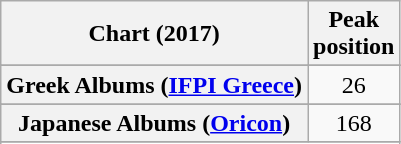<table class="wikitable sortable plainrowheaders" style="text-align:center">
<tr>
<th>Chart (2017)</th>
<th>Peak<br>position</th>
</tr>
<tr>
</tr>
<tr>
</tr>
<tr>
</tr>
<tr>
</tr>
<tr>
</tr>
<tr>
</tr>
<tr>
<th scope="row">Greek Albums (<a href='#'>IFPI Greece</a>)</th>
<td>26</td>
</tr>
<tr>
</tr>
<tr>
</tr>
<tr>
<th scope="row">Japanese Albums (<a href='#'>Oricon</a>)</th>
<td>168</td>
</tr>
<tr>
</tr>
<tr>
</tr>
<tr>
</tr>
<tr>
</tr>
</table>
